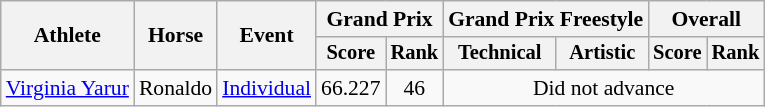<table class=wikitable style=font-size:90%;>
<tr>
<th rowspan="2">Athlete</th>
<th rowspan="2">Horse</th>
<th rowspan="2">Event</th>
<th colspan="2">Grand Prix</th>
<th colspan="2">Grand Prix Freestyle</th>
<th colspan="2">Overall</th>
</tr>
<tr style="font-size:95%">
<th>Score</th>
<th>Rank</th>
<th>Technical</th>
<th>Artistic</th>
<th>Score</th>
<th>Rank</th>
</tr>
<tr align=center>
<td align=left><a href='#'>Virginia Yarur</a></td>
<td align=left>Ronaldo</td>
<td align=left><a href='#'>Individual</a></td>
<td>66.227</td>
<td>46</td>
<td colspan=4>Did not advance</td>
</tr>
</table>
